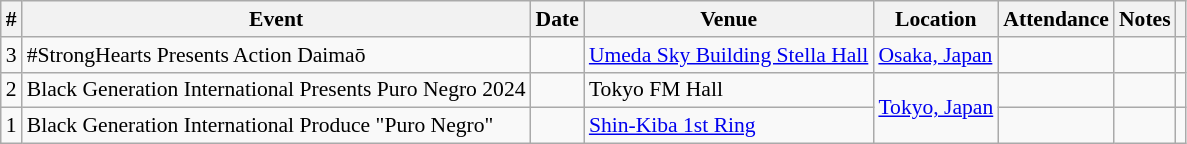<table id="Other events"  class="sortable wikitable succession-box" style="font-size:90%;">
<tr>
<th scope="col">#</th>
<th scope="col">Event</th>
<th scope="col">Date</th>
<th scope="col">Venue</th>
<th scope="col">Location</th>
<th scope="col">Attendance</th>
<th scope="col">Notes</th>
<th scope="col" class=unsortable></th>
</tr>
<tr>
<td>3</td>
<td>#StrongHearts Presents Action Daimaō</td>
<td></td>
<td><a href='#'>Umeda Sky Building Stella Hall</a></td>
<td><a href='#'>Osaka, Japan</a></td>
<td></td>
<td></td>
<td></td>
</tr>
<tr>
<td>2</td>
<td>Black Generation International Presents Puro Negro 2024</td>
<td></td>
<td>Tokyo FM Hall</td>
<td rowspan=2><a href='#'>Tokyo, Japan</a></td>
<td></td>
<td></td>
<td></td>
</tr>
<tr>
<td>1</td>
<td>Black Generation International Produce "Puro Negro"</td>
<td></td>
<td><a href='#'>Shin-Kiba 1st Ring</a></td>
<td></td>
<td></td>
<td></td>
</tr>
</table>
